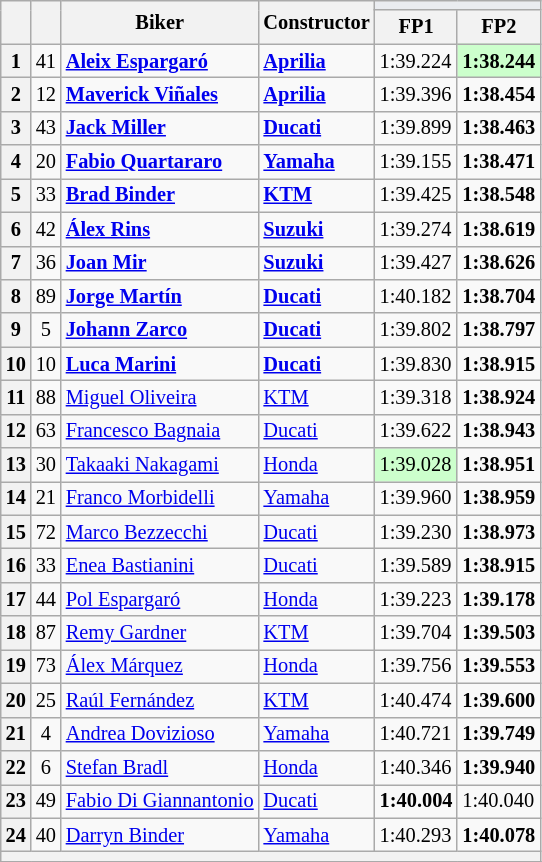<table class="wikitable sortable" style="font-size: 85%;">
<tr>
<th rowspan="2"></th>
<th rowspan="2"></th>
<th rowspan="2">Biker</th>
<th rowspan="2">Constructor</th>
<th colspan="2" style="background:#eaecf0; text-align:center;"></th>
</tr>
<tr>
<th scope="col">FP1</th>
<th scope="col">FP2</th>
</tr>
<tr>
<th scope="row">1</th>
<td align="center">41</td>
<td><strong> <a href='#'>Aleix Espargaró</a></strong></td>
<td><strong> <a href='#'>Aprilia</a> </strong></td>
<td>1:39.224</td>
<td style="background:#ccffcc;"><strong>1:38.244</strong></td>
</tr>
<tr>
<th scope="row">2</th>
<td align="center">12</td>
<td><strong> <a href='#'>Maverick Viñales</a></strong></td>
<td><strong> <a href='#'>Aprilia</a></strong></td>
<td>1:39.396</td>
<td><strong>1:38.454</strong></td>
</tr>
<tr>
<th scope="row">3</th>
<td align="center">43</td>
<td><strong> <a href='#'>Jack Miller</a></strong></td>
<td><strong><a href='#'>Ducati</a></strong></td>
<td>1:39.899</td>
<td><strong>1:38.463</strong></td>
</tr>
<tr>
<th scope="row">4</th>
<td align="center">20</td>
<td><strong> <a href='#'>Fabio Quartararo</a></strong></td>
<td><strong><a href='#'>Yamaha</a></strong></td>
<td>1:39.155</td>
<td><strong>1:38.471</strong></td>
</tr>
<tr>
<th scope="row">5</th>
<td align="center">33</td>
<td><strong> <a href='#'>Brad Binder</a></strong></td>
<td><strong><a href='#'>KTM</a></strong></td>
<td>1:39.425</td>
<td><strong>1:38.548</strong></td>
</tr>
<tr>
<th scope="row">6</th>
<td align="center">42</td>
<td><strong> <a href='#'>Álex Rins</a></strong></td>
<td><strong><a href='#'>Suzuki</a></strong></td>
<td>1:39.274</td>
<td><strong>1:38.619</strong></td>
</tr>
<tr>
<th scope="row">7</th>
<td align="center">36</td>
<td><strong> <a href='#'>Joan Mir</a></strong></td>
<td><strong><a href='#'>Suzuki</a></strong></td>
<td>1:39.427</td>
<td><strong>1:38.626</strong></td>
</tr>
<tr>
<th scope="row">8</th>
<td align="center">89</td>
<td><strong> <a href='#'>Jorge Martín</a></strong></td>
<td><strong><a href='#'>Ducati</a></strong></td>
<td>1:40.182</td>
<td><strong>1:38.704</strong></td>
</tr>
<tr>
<th scope="row">9</th>
<td align="center">5</td>
<td><strong> <a href='#'>Johann Zarco</a></strong></td>
<td><strong><a href='#'>Ducati</a></strong></td>
<td>1:39.802</td>
<td><strong>1:38.797</strong></td>
</tr>
<tr>
<th scope="row">10</th>
<td align="center">10</td>
<td><strong> <a href='#'>Luca Marini</a></strong></td>
<td><strong><a href='#'>Ducati</a></strong></td>
<td>1:39.830</td>
<td><strong>1:38.915</strong></td>
</tr>
<tr>
<th scope="row">11</th>
<td align="center">88</td>
<td> <a href='#'>Miguel Oliveira</a></td>
<td><a href='#'>KTM</a></td>
<td>1:39.318</td>
<td><strong>1:38.924</strong></td>
</tr>
<tr>
<th scope="row">12</th>
<td align="center">63</td>
<td> <a href='#'>Francesco Bagnaia</a></td>
<td><a href='#'>Ducati</a></td>
<td>1:39.622</td>
<td><strong>1:38.943</strong></td>
</tr>
<tr>
<th scope="row">13</th>
<td align="center">30</td>
<td> <a href='#'>Takaaki Nakagami</a></td>
<td><a href='#'>Honda</a></td>
<td style="background:#ccffcc;">1:39.028</td>
<td><strong>1:38.951</strong></td>
</tr>
<tr>
<th scope="row">14</th>
<td align="center">21</td>
<td> <a href='#'>Franco Morbidelli</a></td>
<td><a href='#'>Yamaha</a></td>
<td>1:39.960</td>
<td><strong>1:38.959</strong></td>
</tr>
<tr>
<th scope="row">15</th>
<td align="center">72</td>
<td> <a href='#'>Marco Bezzecchi</a></td>
<td><a href='#'>Ducati</a></td>
<td>1:39.230</td>
<td><strong>1:38.973</strong></td>
</tr>
<tr>
<th scope="row">16</th>
<td align="center">33</td>
<td> <a href='#'>Enea Bastianini</a></td>
<td><a href='#'>Ducati</a></td>
<td>1:39.589</td>
<td><strong>1:38.915</strong></td>
</tr>
<tr>
<th scope="row">17</th>
<td align="center">44</td>
<td> <a href='#'>Pol Espargaró</a></td>
<td><a href='#'>Honda</a></td>
<td>1:39.223</td>
<td><strong>1:39.178</strong></td>
</tr>
<tr>
<th scope="row">18</th>
<td align="center">87</td>
<td> <a href='#'>Remy Gardner</a></td>
<td><a href='#'>KTM</a></td>
<td>1:39.704</td>
<td><strong>1:39.503</strong></td>
</tr>
<tr>
<th scope="row">19</th>
<td align="center">73</td>
<td> <a href='#'>Álex Márquez</a></td>
<td><a href='#'>Honda</a></td>
<td>1:39.756</td>
<td><strong>1:39.553</strong></td>
</tr>
<tr>
<th scope="row">20</th>
<td align="center">25</td>
<td> <a href='#'>Raúl Fernández</a></td>
<td><a href='#'>KTM</a></td>
<td>1:40.474</td>
<td><strong>1:39.600</strong></td>
</tr>
<tr>
<th scope="row">21</th>
<td align="center">4</td>
<td> <a href='#'>Andrea Dovizioso</a></td>
<td><a href='#'>Yamaha</a></td>
<td>1:40.721</td>
<td><strong>1:39.749</strong></td>
</tr>
<tr>
<th scope="row">22</th>
<td align="center">6</td>
<td> <a href='#'>Stefan Bradl</a></td>
<td><a href='#'>Honda</a></td>
<td>1:40.346</td>
<td><strong>1:39.940</strong></td>
</tr>
<tr>
<th scope="row">23</th>
<td align="center">49</td>
<td> <a href='#'>Fabio Di Giannantonio</a></td>
<td><a href='#'>Ducati</a></td>
<td><strong>1:40.004</strong></td>
<td>1:40.040</td>
</tr>
<tr>
<th scope="row">24</th>
<td align="center">40</td>
<td> <a href='#'>Darryn Binder</a></td>
<td><a href='#'>Yamaha</a></td>
<td>1:40.293</td>
<td><strong>1:40.078</strong></td>
</tr>
<tr>
<th colspan="8"></th>
</tr>
<tr>
</tr>
</table>
